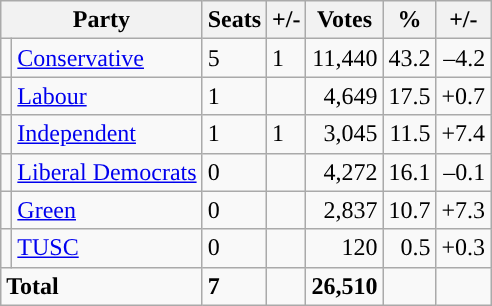<table class="wikitable sortable">
<tr>
<th colspan="2">Party</th>
<th>Seats</th>
<th>+/-</th>
<th>Votes</th>
<th>%</th>
<th>+/-</th>
</tr>
<tr>
<td style="background-color: "></td>
<td><a href='#'>Conservative</a></td>
<td>5</td>
<td> 1</td>
<td style="text-align:right;">11,440</td>
<td style="text-align:right;">43.2</td>
<td style="text-align:right;">–4.2</td>
</tr>
<tr>
<td style="background-color: "></td>
<td><a href='#'>Labour</a></td>
<td>1</td>
<td></td>
<td style="text-align:right;">4,649</td>
<td style="text-align:right;">17.5</td>
<td style="text-align:right;">+0.7</td>
</tr>
<tr>
<td style="background-color: "></td>
<td><a href='#'>Independent</a></td>
<td>1</td>
<td> 1</td>
<td style="text-align:right;">3,045</td>
<td style="text-align:right;">11.5</td>
<td style="text-align:right;">+7.4</td>
</tr>
<tr>
<td style="background-color: "></td>
<td><a href='#'>Liberal Democrats</a></td>
<td>0</td>
<td></td>
<td style="text-align:right;">4,272</td>
<td style="text-align:right;">16.1</td>
<td style="text-align:right;">–0.1</td>
</tr>
<tr>
<td style="background-color: "></td>
<td><a href='#'>Green</a></td>
<td>0</td>
<td></td>
<td style="text-align:right;">2,837</td>
<td style="text-align:right;">10.7</td>
<td style="text-align:right;">+7.3</td>
</tr>
<tr>
<td style="background-color: "></td>
<td><a href='#'>TUSC</a></td>
<td>0</td>
<td></td>
<td style="text-align:right;">120</td>
<td style="text-align:right;">0.5</td>
<td style="text-align:right;">+0.3</td>
</tr>
<tr>
<td colspan="2"><strong>Total</strong></td>
<td><strong>7</strong></td>
<td></td>
<td style="text-align:right;"><strong>26,510</strong></td>
<td style="text-align:right;"></td>
<td style="text-align:right;"></td>
</tr>
</table>
